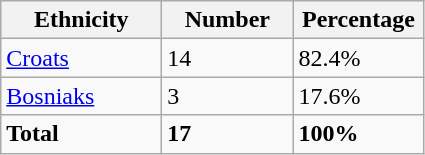<table class="wikitable">
<tr>
<th width="100px">Ethnicity</th>
<th width="80px">Number</th>
<th width="80px">Percentage</th>
</tr>
<tr>
<td><a href='#'>Croats</a></td>
<td>14</td>
<td>82.4%</td>
</tr>
<tr>
<td><a href='#'>Bosniaks</a></td>
<td>3</td>
<td>17.6%</td>
</tr>
<tr>
<td><strong>Total</strong></td>
<td><strong>17</strong></td>
<td><strong>100%</strong></td>
</tr>
</table>
